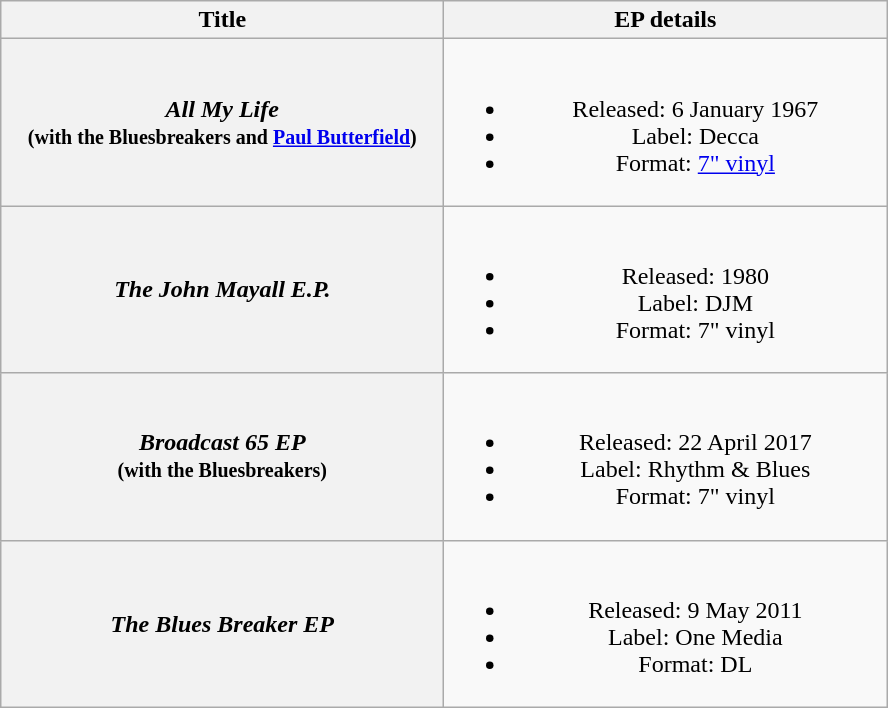<table class="wikitable plainrowheaders" style="text-align:center;">
<tr>
<th scope="col" style="width:18em;">Title</th>
<th scope="col" style="width:18em;">EP details</th>
</tr>
<tr>
<th scope="row"><em>All My Life</em><br><small>(with the Bluesbreakers and <a href='#'>Paul Butterfield</a>)</small></th>
<td><br><ul><li>Released: 6 January 1967</li><li>Label: Decca</li><li>Format: <a href='#'>7" vinyl</a></li></ul></td>
</tr>
<tr>
<th scope="row"><em>The John Mayall E.P.</em></th>
<td><br><ul><li>Released: 1980</li><li>Label: DJM</li><li>Format: 7" vinyl</li></ul></td>
</tr>
<tr>
<th scope="row"><em>Broadcast 65 EP</em><br><small>(with the Bluesbreakers)</small></th>
<td><br><ul><li>Released: 22 April 2017</li><li>Label: Rhythm & Blues</li><li>Format: 7" vinyl</li></ul></td>
</tr>
<tr>
<th scope="row"><em>The Blues Breaker EP</em></th>
<td><br><ul><li>Released: 9 May 2011</li><li>Label: One Media</li><li>Format: DL</li></ul></td>
</tr>
</table>
